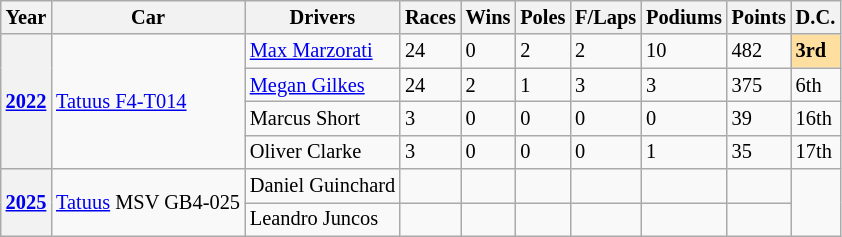<table class="wikitable" style="font-size:85%">
<tr>
<th>Year</th>
<th>Car</th>
<th>Drivers</th>
<th>Races</th>
<th>Wins</th>
<th>Poles</th>
<th>F/Laps</th>
<th>Podiums</th>
<th>Points</th>
<th>D.C.</th>
</tr>
<tr>
<th rowspan="4"><a href='#'>2022</a></th>
<td rowspan="4"><a href='#'>Tatuus F4-T014</a></td>
<td> <a href='#'>Max Marzorati</a></td>
<td>24</td>
<td>0</td>
<td>2</td>
<td>2</td>
<td>10</td>
<td>482</td>
<td style="background:#FFDF9F;"><strong>3rd</strong></td>
</tr>
<tr>
<td> <a href='#'>Megan Gilkes</a></td>
<td>24</td>
<td>2</td>
<td>1</td>
<td>3</td>
<td>3</td>
<td>375</td>
<td>6th</td>
</tr>
<tr>
<td> Marcus Short</td>
<td>3</td>
<td>0</td>
<td>0</td>
<td>0</td>
<td>0</td>
<td>39</td>
<td>16th</td>
</tr>
<tr>
<td> Oliver Clarke</td>
<td>3</td>
<td>0</td>
<td>0</td>
<td>0</td>
<td>1</td>
<td>35</td>
<td>17th</td>
</tr>
<tr>
<th rowspan="2"><a href='#'>2025</a></th>
<td rowspan="2"><a href='#'>Tatuus</a> MSV GB4-025</td>
<td> Daniel Guinchard</td>
<td></td>
<td></td>
<td></td>
<td></td>
<td></td>
<td></td>
<td rowspan="2"></td>
</tr>
<tr>
<td> Leandro Juncos</td>
<td></td>
<td></td>
<td></td>
<td></td>
<td></td>
<td></td>
</tr>
</table>
